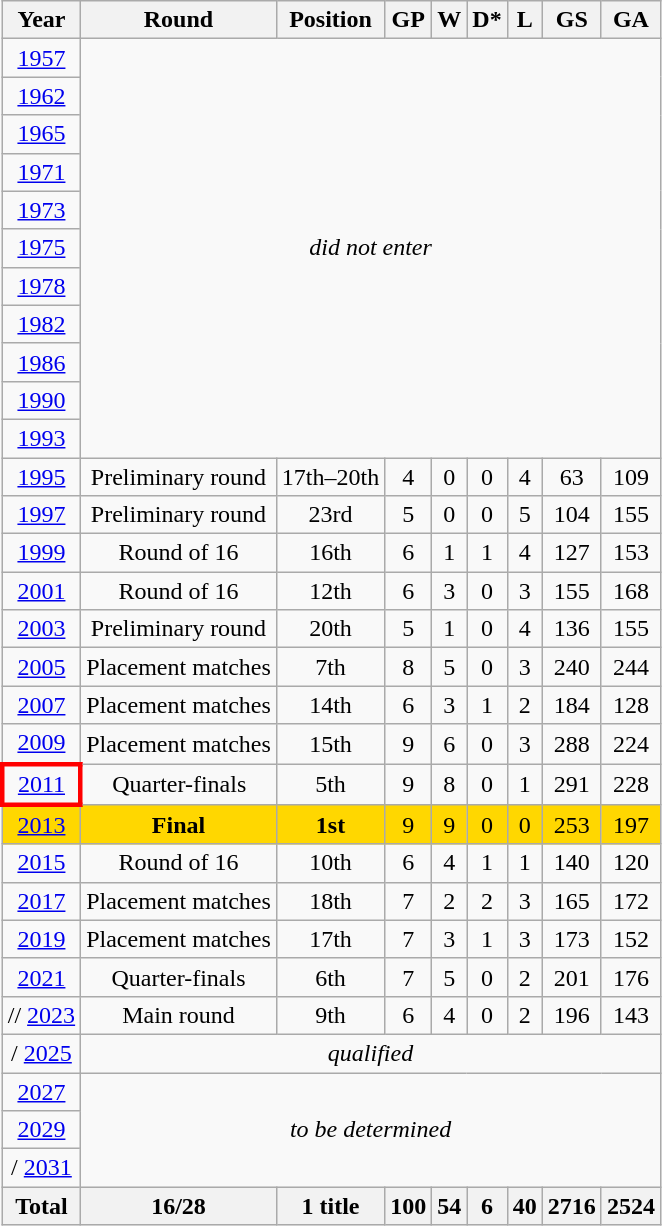<table class="wikitable" style="text-align: center;">
<tr>
<th>Year</th>
<th>Round</th>
<th>Position</th>
<th>GP</th>
<th>W</th>
<th>D*</th>
<th>L</th>
<th>GS</th>
<th>GA</th>
</tr>
<tr>
<td> <a href='#'>1957</a></td>
<td rowspan=11 colspan=8><em>did not enter</em></td>
</tr>
<tr>
<td> <a href='#'>1962</a></td>
</tr>
<tr>
<td> <a href='#'>1965</a></td>
</tr>
<tr>
<td> <a href='#'>1971</a></td>
</tr>
<tr>
<td> <a href='#'>1973</a></td>
</tr>
<tr>
<td> <a href='#'>1975</a></td>
</tr>
<tr>
<td> <a href='#'>1978</a></td>
</tr>
<tr>
<td> <a href='#'>1982</a></td>
</tr>
<tr>
<td> <a href='#'>1986</a></td>
</tr>
<tr>
<td> <a href='#'>1990</a></td>
</tr>
<tr>
<td> <a href='#'>1993</a></td>
</tr>
<tr>
<td> <a href='#'>1995</a></td>
<td>Preliminary round</td>
<td>17th–20th</td>
<td>4</td>
<td>0</td>
<td>0</td>
<td>4</td>
<td>63</td>
<td>109</td>
</tr>
<tr>
<td> <a href='#'>1997</a></td>
<td>Preliminary round</td>
<td>23rd</td>
<td>5</td>
<td>0</td>
<td>0</td>
<td>5</td>
<td>104</td>
<td>155</td>
</tr>
<tr>
<td> <a href='#'>1999</a></td>
<td>Round of 16</td>
<td>16th</td>
<td>6</td>
<td>1</td>
<td>1</td>
<td>4</td>
<td>127</td>
<td>153</td>
</tr>
<tr>
<td> <a href='#'>2001</a></td>
<td>Round of 16</td>
<td>12th</td>
<td>6</td>
<td>3</td>
<td>0</td>
<td>3</td>
<td>155</td>
<td>168</td>
</tr>
<tr>
<td> <a href='#'>2003</a></td>
<td>Preliminary round</td>
<td>20th</td>
<td>5</td>
<td>1</td>
<td>0</td>
<td>4</td>
<td>136</td>
<td>155</td>
</tr>
<tr>
<td> <a href='#'>2005</a></td>
<td>Placement matches</td>
<td>7th</td>
<td>8</td>
<td>5</td>
<td>0</td>
<td>3</td>
<td>240</td>
<td>244</td>
</tr>
<tr>
<td> <a href='#'>2007</a></td>
<td>Placement matches</td>
<td>14th</td>
<td>6</td>
<td>3</td>
<td>1</td>
<td>2</td>
<td>184</td>
<td>128</td>
</tr>
<tr>
<td> <a href='#'>2009</a></td>
<td>Placement matches</td>
<td>15th</td>
<td>9</td>
<td>6</td>
<td>0</td>
<td>3</td>
<td>288</td>
<td>224</td>
</tr>
<tr>
<td style="border: 3px solid red"> <a href='#'>2011</a></td>
<td>Quarter-finals</td>
<td>5th</td>
<td>9</td>
<td>8</td>
<td>0</td>
<td>1</td>
<td>291</td>
<td>228</td>
</tr>
<tr style="background: gold">
<td> <a href='#'>2013</a></td>
<td><strong> Final</strong></td>
<td><strong>1st</strong></td>
<td>9</td>
<td>9</td>
<td>0</td>
<td>0</td>
<td>253</td>
<td>197</td>
</tr>
<tr>
<td> <a href='#'>2015</a></td>
<td>Round of 16</td>
<td>10th</td>
<td>6</td>
<td>4</td>
<td>1</td>
<td>1</td>
<td>140</td>
<td>120</td>
</tr>
<tr>
<td> <a href='#'>2017</a></td>
<td>Placement matches</td>
<td>18th</td>
<td>7</td>
<td>2</td>
<td>2</td>
<td>3</td>
<td>165</td>
<td>172</td>
</tr>
<tr>
<td> <a href='#'>2019</a></td>
<td>Placement matches</td>
<td>17th</td>
<td>7</td>
<td>3</td>
<td>1</td>
<td>3</td>
<td>173</td>
<td>152</td>
</tr>
<tr>
<td> <a href='#'>2021</a></td>
<td>Quarter-finals</td>
<td>6th</td>
<td>7</td>
<td>5</td>
<td>0</td>
<td>2</td>
<td>201</td>
<td>176</td>
</tr>
<tr>
<td>// <a href='#'>2023</a></td>
<td>Main round</td>
<td>9th</td>
<td>6</td>
<td>4</td>
<td>0</td>
<td>2</td>
<td>196</td>
<td>143</td>
</tr>
<tr>
<td>/ <a href='#'>2025</a></td>
<td align=center colspan=8><em>qualified</em></td>
</tr>
<tr>
<td> <a href='#'>2027</a></td>
<td align=center colspan=8 rowspan=3><em>to be determined</em></td>
</tr>
<tr>
<td> <a href='#'>2029</a></td>
</tr>
<tr>
<td>/ <a href='#'>2031</a></td>
</tr>
<tr>
<th>Total</th>
<th>16/28</th>
<th>1 title</th>
<th>100</th>
<th>54</th>
<th>6</th>
<th>40</th>
<th>2716</th>
<th>2524</th>
</tr>
</table>
